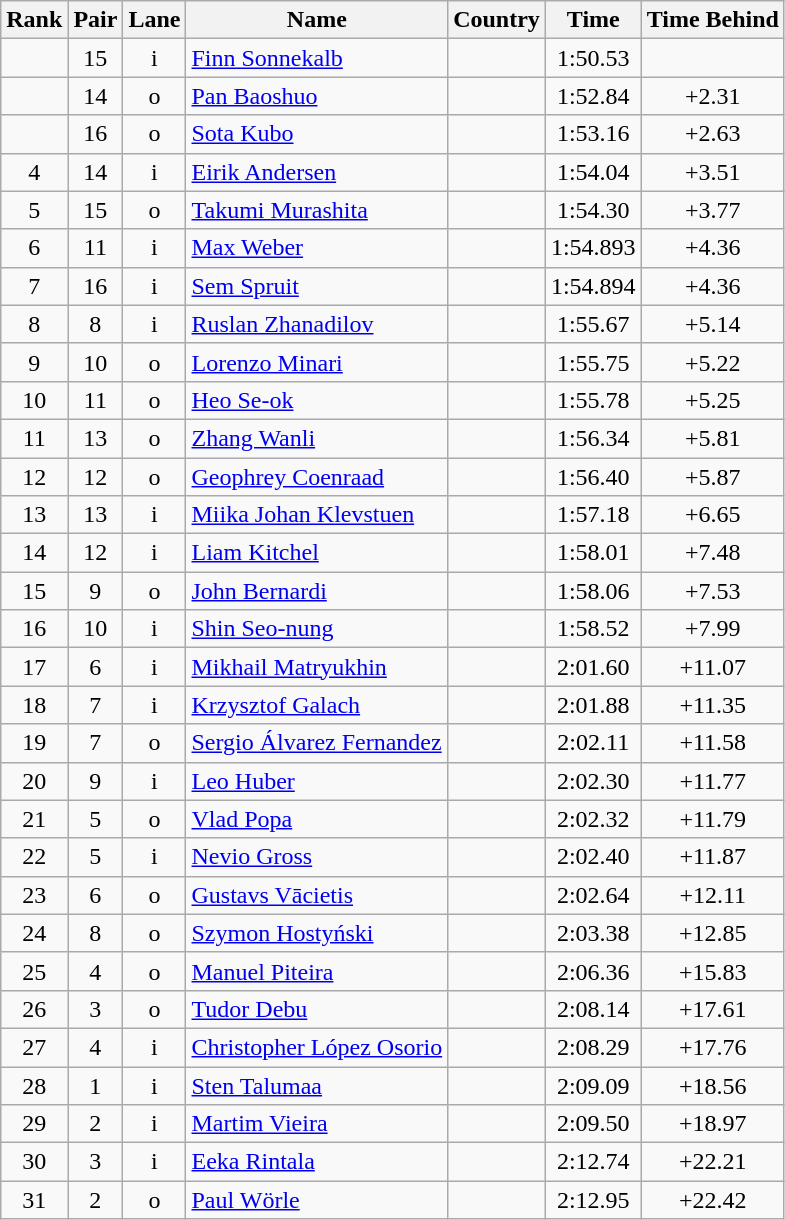<table class="wikitable sortable" style="text-align:center">
<tr>
<th>Rank</th>
<th>Pair</th>
<th>Lane</th>
<th>Name</th>
<th>Country</th>
<th>Time</th>
<th>Time Behind</th>
</tr>
<tr>
<td></td>
<td>15</td>
<td>i</td>
<td align=left><a href='#'>Finn Sonnekalb</a></td>
<td align=left></td>
<td>1:50.53</td>
<td></td>
</tr>
<tr>
<td></td>
<td>14</td>
<td>o</td>
<td align=left><a href='#'>Pan Baoshuo</a></td>
<td align=left></td>
<td>1:52.84</td>
<td>+2.31</td>
</tr>
<tr>
<td></td>
<td>16</td>
<td>o</td>
<td align=left><a href='#'>Sota Kubo</a></td>
<td align=left></td>
<td>1:53.16</td>
<td>+2.63</td>
</tr>
<tr>
<td>4</td>
<td>14</td>
<td>i</td>
<td align=left><a href='#'>Eirik Andersen</a></td>
<td align=left></td>
<td>1:54.04</td>
<td>+3.51</td>
</tr>
<tr>
<td>5</td>
<td>15</td>
<td>o</td>
<td align=left><a href='#'>Takumi Murashita</a></td>
<td align=left></td>
<td>1:54.30</td>
<td>+3.77</td>
</tr>
<tr>
<td>6</td>
<td>11</td>
<td>i</td>
<td align=left><a href='#'>Max Weber</a></td>
<td align=left></td>
<td>1:54.893</td>
<td>+4.36</td>
</tr>
<tr>
<td>7</td>
<td>16</td>
<td>i</td>
<td align=left><a href='#'>Sem Spruit</a></td>
<td align=left></td>
<td>1:54.894</td>
<td>+4.36</td>
</tr>
<tr>
<td>8</td>
<td>8</td>
<td>i</td>
<td align=left><a href='#'>Ruslan Zhanadilov</a></td>
<td align=left></td>
<td>1:55.67</td>
<td>+5.14</td>
</tr>
<tr>
<td>9</td>
<td>10</td>
<td>o</td>
<td align=left><a href='#'>Lorenzo Minari</a></td>
<td align=left></td>
<td>1:55.75</td>
<td>+5.22</td>
</tr>
<tr>
<td>10</td>
<td>11</td>
<td>o</td>
<td align=left><a href='#'>Heo Se-ok</a></td>
<td align=left></td>
<td>1:55.78</td>
<td>+5.25</td>
</tr>
<tr>
<td>11</td>
<td>13</td>
<td>o</td>
<td align=left><a href='#'>Zhang Wanli</a></td>
<td align=left></td>
<td>1:56.34</td>
<td>+5.81</td>
</tr>
<tr>
<td>12</td>
<td>12</td>
<td>o</td>
<td align=left><a href='#'>Geophrey Coenraad</a></td>
<td align=left></td>
<td>1:56.40</td>
<td>+5.87</td>
</tr>
<tr>
<td>13</td>
<td>13</td>
<td>i</td>
<td align=left><a href='#'>Miika Johan Klevstuen</a></td>
<td align=left></td>
<td>1:57.18</td>
<td>+6.65</td>
</tr>
<tr>
<td>14</td>
<td>12</td>
<td>i</td>
<td align=left><a href='#'>Liam Kitchel</a></td>
<td align=left></td>
<td>1:58.01</td>
<td>+7.48</td>
</tr>
<tr>
<td>15</td>
<td>9</td>
<td>o</td>
<td align=left><a href='#'>John Bernardi</a></td>
<td align=left></td>
<td>1:58.06</td>
<td>+7.53</td>
</tr>
<tr>
<td>16</td>
<td>10</td>
<td>i</td>
<td align=left><a href='#'>Shin Seo-nung</a></td>
<td align=left></td>
<td>1:58.52</td>
<td>+7.99</td>
</tr>
<tr>
<td>17</td>
<td>6</td>
<td>i</td>
<td align=left><a href='#'>Mikhail Matryukhin</a></td>
<td align=left></td>
<td>2:01.60</td>
<td>+11.07</td>
</tr>
<tr>
<td>18</td>
<td>7</td>
<td>i</td>
<td align=left><a href='#'>Krzysztof Galach</a></td>
<td align=left></td>
<td>2:01.88</td>
<td>+11.35</td>
</tr>
<tr>
<td>19</td>
<td>7</td>
<td>o</td>
<td align=left><a href='#'>Sergio Álvarez Fernandez</a></td>
<td align=left></td>
<td>2:02.11</td>
<td>+11.58</td>
</tr>
<tr>
<td>20</td>
<td>9</td>
<td>i</td>
<td align=left><a href='#'>Leo Huber</a></td>
<td align=left></td>
<td>2:02.30</td>
<td>+11.77</td>
</tr>
<tr>
<td>21</td>
<td>5</td>
<td>o</td>
<td align=left><a href='#'>Vlad Popa</a></td>
<td align=left></td>
<td>2:02.32</td>
<td>+11.79</td>
</tr>
<tr>
<td>22</td>
<td>5</td>
<td>i</td>
<td align=left><a href='#'>Nevio Gross</a></td>
<td align=left></td>
<td>2:02.40</td>
<td>+11.87</td>
</tr>
<tr>
<td>23</td>
<td>6</td>
<td>o</td>
<td align=left><a href='#'>Gustavs Vācietis</a></td>
<td align=left></td>
<td>2:02.64</td>
<td>+12.11</td>
</tr>
<tr>
<td>24</td>
<td>8</td>
<td>o</td>
<td align=left><a href='#'>Szymon Hostyński</a></td>
<td align=left></td>
<td>2:03.38</td>
<td>+12.85</td>
</tr>
<tr>
<td>25</td>
<td>4</td>
<td>o</td>
<td align=left><a href='#'>Manuel Piteira</a></td>
<td align=left></td>
<td>2:06.36</td>
<td>+15.83</td>
</tr>
<tr>
<td>26</td>
<td>3</td>
<td>o</td>
<td align=left><a href='#'>Tudor Debu</a></td>
<td align=left></td>
<td>2:08.14</td>
<td>+17.61</td>
</tr>
<tr>
<td>27</td>
<td>4</td>
<td>i</td>
<td align=left><a href='#'>Christopher López Osorio</a></td>
<td align=left></td>
<td>2:08.29</td>
<td>+17.76</td>
</tr>
<tr>
<td>28</td>
<td>1</td>
<td>i</td>
<td align=left><a href='#'>Sten Talumaa</a></td>
<td align=left></td>
<td>2:09.09</td>
<td>+18.56</td>
</tr>
<tr>
<td>29</td>
<td>2</td>
<td>i</td>
<td align=left><a href='#'>Martim Vieira</a></td>
<td align=left></td>
<td>2:09.50</td>
<td>+18.97</td>
</tr>
<tr>
<td>30</td>
<td>3</td>
<td>i</td>
<td align=left><a href='#'>Eeka Rintala</a></td>
<td align=left></td>
<td>2:12.74</td>
<td>+22.21</td>
</tr>
<tr>
<td>31</td>
<td>2</td>
<td>o</td>
<td align=left><a href='#'>Paul Wörle</a></td>
<td align=left></td>
<td>2:12.95</td>
<td>+22.42</td>
</tr>
</table>
